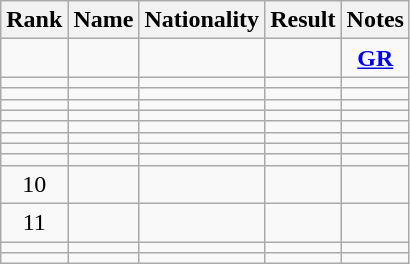<table class="wikitable sortable" style="text-align:center">
<tr>
<th>Rank</th>
<th>Name</th>
<th>Nationality</th>
<th>Result</th>
<th>Notes</th>
</tr>
<tr>
<td></td>
<td align=left></td>
<td align=left></td>
<td></td>
<td><strong><a href='#'>GR</a></strong></td>
</tr>
<tr>
<td></td>
<td align=left></td>
<td align=left></td>
<td></td>
<td></td>
</tr>
<tr>
<td></td>
<td align=left></td>
<td align=left></td>
<td></td>
<td></td>
</tr>
<tr>
<td></td>
<td align=left></td>
<td align=left></td>
<td></td>
<td></td>
</tr>
<tr>
<td></td>
<td align=left></td>
<td align=left></td>
<td></td>
<td></td>
</tr>
<tr>
<td></td>
<td align=left></td>
<td align=left></td>
<td></td>
<td></td>
</tr>
<tr>
<td></td>
<td align=left></td>
<td align=left></td>
<td></td>
<td></td>
</tr>
<tr>
<td></td>
<td align=left></td>
<td align=left></td>
<td></td>
<td></td>
</tr>
<tr>
<td></td>
<td align=left></td>
<td align=left></td>
<td></td>
<td></td>
</tr>
<tr>
<td>10</td>
<td align=left></td>
<td align=left></td>
<td></td>
<td></td>
</tr>
<tr>
<td>11</td>
<td align=left></td>
<td align=left></td>
<td></td>
<td></td>
</tr>
<tr>
<td></td>
<td align=left></td>
<td align=left></td>
<td></td>
<td></td>
</tr>
<tr>
<td></td>
<td align=left></td>
<td align=left></td>
<td></td>
<td></td>
</tr>
</table>
